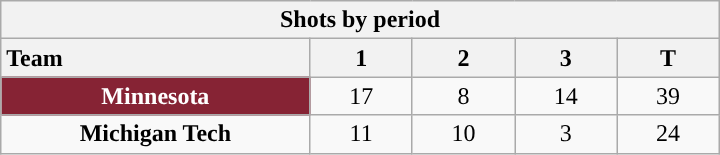<table class="wikitable" style="width:30em; text-align:right;">
<tr>
<th colspan=5>Shots by period</th>
</tr>
<tr>
<th style="width:10em; text-align:left;">Team</th>
<th style="width:3em;">1</th>
<th style="width:3em;">2</th>
<th style="width:3em;">3</th>
<th style="width:3em;">T</th>
</tr>
<tr>
<td align=center style="color:white; background:#862334; "><strong>Minnesota</strong></td>
<td align=center>17</td>
<td align=center>8</td>
<td align=center>14</td>
<td align=center>39</td>
</tr>
<tr>
<td align=center><strong>Michigan Tech</strong></td>
<td align=center>11</td>
<td align=center>10</td>
<td align=center>3</td>
<td align=center>24</td>
</tr>
</table>
